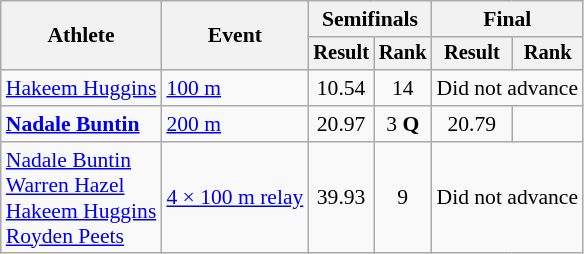<table class=wikitable style="font-size:90%">
<tr>
<th rowspan="2">Athlete</th>
<th rowspan="2">Event</th>
<th colspan="2">Semifinals</th>
<th colspan="2">Final</th>
</tr>
<tr style="font-size:95%">
<th>Result</th>
<th>Rank</th>
<th>Result</th>
<th>Rank</th>
</tr>
<tr align=center>
<td align=left><a href='#'>Hakeem Huggins</a></td>
<td align=left><a href='#'>100 m</a></td>
<td>10.54</td>
<td>14</td>
<td colspan=2>Did not advance</td>
</tr>
<tr align=center>
<td align=left><strong><a href='#'>Nadale Buntin</a></strong></td>
<td align=left><a href='#'>200 m</a></td>
<td>20.97</td>
<td>3 <strong>Q</strong></td>
<td>20.79</td>
<td></td>
</tr>
<tr align=center>
<td align=left><a href='#'>Nadale Buntin</a><br><a href='#'>Warren Hazel</a><br><a href='#'>Hakeem Huggins</a><br><a href='#'>Royden Peets</a></td>
<td align=left rowspan="2"><a href='#'>4 × 100 m relay</a></td>
<td>39.93</td>
<td>9</td>
<td colspan=2>Did not advance</td>
</tr>
</table>
